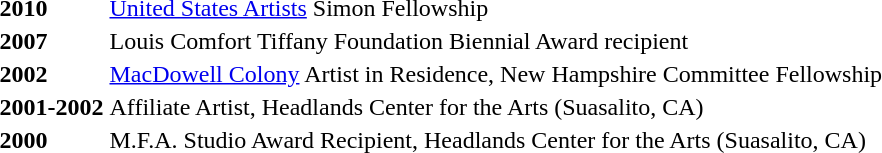<table>
<tr>
<td><strong>2010</strong></td>
<td><a href='#'>United States Artists</a> Simon Fellowship</td>
</tr>
<tr>
<td><strong>2007</strong></td>
<td>Louis Comfort Tiffany Foundation Biennial Award recipient</td>
</tr>
<tr>
<td><strong>2002</strong></td>
<td><a href='#'>MacDowell Colony</a> Artist in Residence, New Hampshire Committee Fellowship</td>
</tr>
<tr>
<td><strong>2001-2002</strong></td>
<td>Affiliate Artist, Headlands Center for the Arts (Suasalito, CA)</td>
</tr>
<tr>
<td><strong>2000</strong></td>
<td>M.F.A. Studio Award Recipient, Headlands Center for the Arts (Suasalito, CA)</td>
</tr>
</table>
